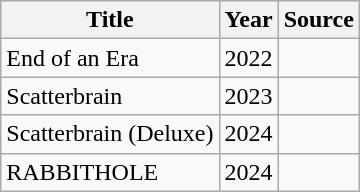<table class="wikitable">
<tr>
<th>Title</th>
<th>Year</th>
<th>Source</th>
</tr>
<tr>
<td>End of an Era</td>
<td>2022</td>
<td></td>
</tr>
<tr>
<td>Scatterbrain</td>
<td>2023</td>
<td></td>
</tr>
<tr>
<td>Scatterbrain (Deluxe)</td>
<td>2024</td>
<td></td>
</tr>
<tr>
<td>RABBITHOLE</td>
<td>2024</td>
<td></td>
</tr>
</table>
